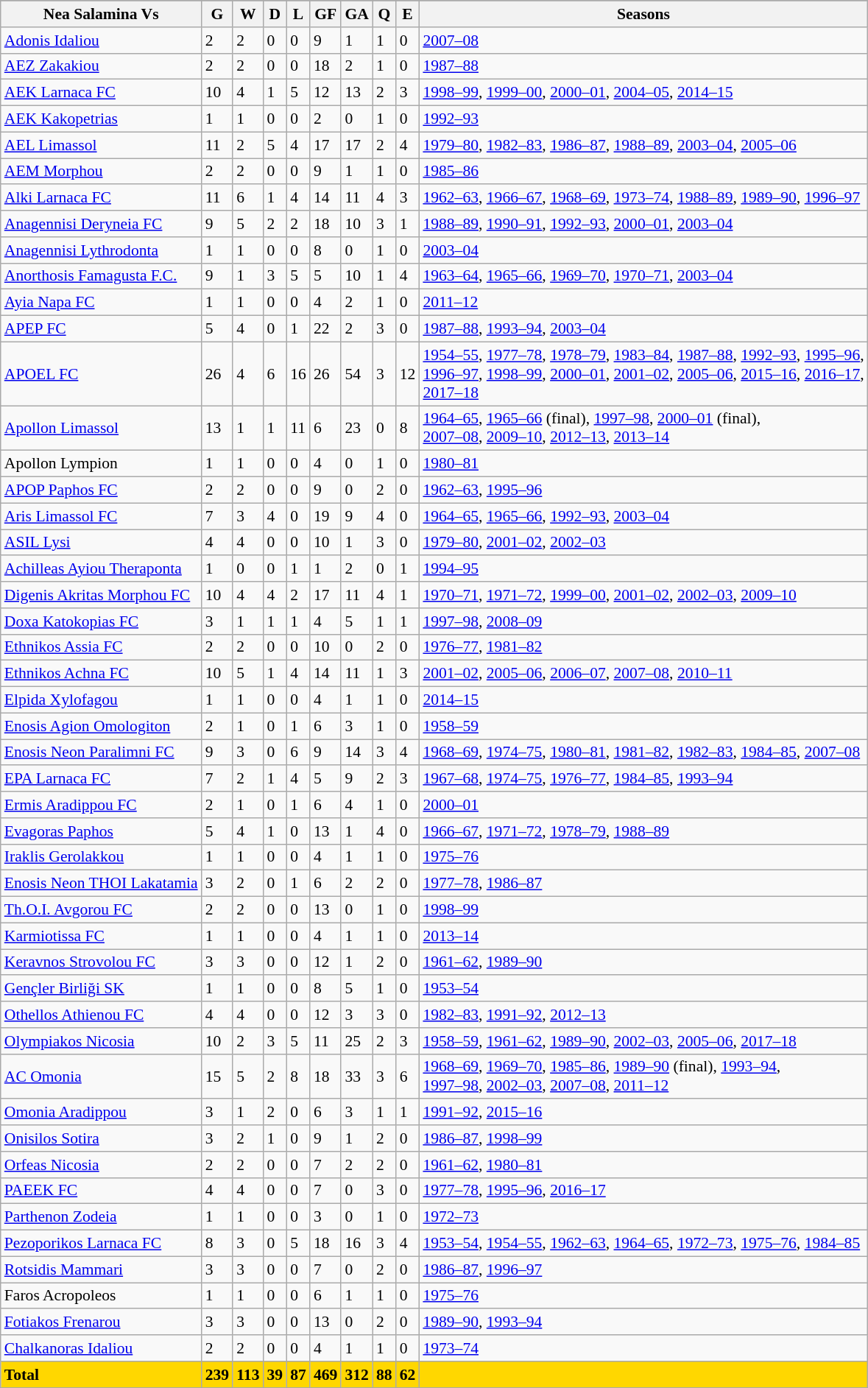<table class="wikitable sortable" style="font-size:90%">
<tr bgcolour=#afafaf;>
</tr>
<tr>
<th><strong>Nea Salamina</strong> Vs</th>
<th><span>G</span></th>
<th><span>W</span></th>
<th><span>D</span></th>
<th><span>L</span></th>
<th><span>GF</span></th>
<th><span>GA</span></th>
<th><span>Q</span></th>
<th><span>Ε</span></th>
<th>Seasons</th>
</tr>
<tr>
<td><a href='#'>Adonis Idaliou</a></td>
<td>2</td>
<td>2</td>
<td>0</td>
<td>0</td>
<td>9</td>
<td>1</td>
<td>1</td>
<td>0</td>
<td><a href='#'>2007–08</a></td>
</tr>
<tr>
<td><a href='#'>AEZ Zakakiou</a></td>
<td>2</td>
<td>2</td>
<td>0</td>
<td>0</td>
<td>18</td>
<td>2</td>
<td>1</td>
<td>0</td>
<td><a href='#'>1987–88</a></td>
</tr>
<tr>
<td><a href='#'>AEK Larnaca FC</a></td>
<td>10</td>
<td>4</td>
<td>1</td>
<td>5</td>
<td>12</td>
<td>13</td>
<td>2</td>
<td>3</td>
<td><a href='#'>1998–99</a>, <a href='#'>1999–00</a>, <a href='#'>2000–01</a>, <a href='#'>2004–05</a>, <a href='#'>2014–15</a></td>
</tr>
<tr>
<td><a href='#'>AEK Kakopetrias</a></td>
<td>1</td>
<td>1</td>
<td>0</td>
<td>0</td>
<td>2</td>
<td>0</td>
<td>1</td>
<td>0</td>
<td><a href='#'>1992–93</a></td>
</tr>
<tr>
<td><a href='#'>AEL Limassol</a></td>
<td>11</td>
<td>2</td>
<td>5</td>
<td>4</td>
<td>17</td>
<td>17</td>
<td>2</td>
<td>4</td>
<td><a href='#'>1979–80</a>, <a href='#'>1982–83</a>, <a href='#'>1986–87</a>, <a href='#'>1988–89</a>, <a href='#'>2003–04</a>, <a href='#'>2005–06</a></td>
</tr>
<tr>
<td><a href='#'>AEM Morphou</a></td>
<td>2</td>
<td>2</td>
<td>0</td>
<td>0</td>
<td>9</td>
<td>1</td>
<td>1</td>
<td>0</td>
<td><a href='#'>1985–86</a></td>
</tr>
<tr>
<td><a href='#'>Alki Larnaca FC</a></td>
<td>11</td>
<td>6</td>
<td>1</td>
<td>4</td>
<td>14</td>
<td>11</td>
<td>4</td>
<td>3</td>
<td><a href='#'>1962–63</a>, <a href='#'>1966–67</a>, <a href='#'>1968–69</a>, <a href='#'>1973–74</a>, <a href='#'>1988–89</a>, <a href='#'>1989–90</a>, <a href='#'>1996–97</a></td>
</tr>
<tr>
<td><a href='#'>Anagennisi Deryneia FC</a></td>
<td>9</td>
<td>5</td>
<td>2</td>
<td>2</td>
<td>18</td>
<td>10</td>
<td>3</td>
<td>1</td>
<td><a href='#'>1988–89</a>, <a href='#'>1990–91</a>, <a href='#'>1992–93</a>, <a href='#'>2000–01</a>, <a href='#'>2003–04</a></td>
</tr>
<tr>
<td><a href='#'>Anagennisi Lythrodonta</a></td>
<td>1</td>
<td>1</td>
<td>0</td>
<td>0</td>
<td>8</td>
<td>0</td>
<td>1</td>
<td>0</td>
<td><a href='#'>2003–04</a></td>
</tr>
<tr>
<td><a href='#'>Anorthosis Famagusta F.C.</a></td>
<td>9</td>
<td>1</td>
<td>3</td>
<td>5</td>
<td>5</td>
<td>10</td>
<td>1</td>
<td>4</td>
<td><a href='#'>1963–64</a>, <a href='#'>1965–66</a>, <a href='#'>1969–70</a>, <a href='#'>1970–71</a>, <a href='#'>2003–04</a></td>
</tr>
<tr>
<td><a href='#'>Ayia Napa FC</a></td>
<td>1</td>
<td>1</td>
<td>0</td>
<td>0</td>
<td>4</td>
<td>2</td>
<td>1</td>
<td>0</td>
<td><a href='#'>2011–12</a></td>
</tr>
<tr>
<td><a href='#'>APEP FC</a></td>
<td>5</td>
<td>4</td>
<td>0</td>
<td>1</td>
<td>22</td>
<td>2</td>
<td>3</td>
<td>0</td>
<td><a href='#'>1987–88</a>, <a href='#'>1993–94</a>, <a href='#'>2003–04</a></td>
</tr>
<tr>
<td><a href='#'>APOEL FC</a></td>
<td>26</td>
<td>4</td>
<td>6</td>
<td>16</td>
<td>26</td>
<td>54</td>
<td>3</td>
<td>12</td>
<td><a href='#'>1954–55</a>, <a href='#'>1977–78</a>, <a href='#'>1978–79</a>, <a href='#'>1983–84</a>, <a href='#'>1987–88</a>, <a href='#'>1992–93</a>, <a href='#'>1995–96</a>,<br> <a href='#'>1996–97</a>, <a href='#'>1998–99</a>, <a href='#'>2000–01</a>, <a href='#'>2001–02</a>, <a href='#'>2005–06</a>, <a href='#'>2015–16</a>, <a href='#'>2016–17</a>,<br> <a href='#'>2017–18</a></td>
</tr>
<tr>
<td><a href='#'>Apollon Limassol</a></td>
<td>13</td>
<td>1</td>
<td>1</td>
<td>11</td>
<td>6</td>
<td>23</td>
<td>0</td>
<td>8</td>
<td><a href='#'>1964–65</a>, <a href='#'>1965–66</a> (final), <a href='#'>1997–98</a>, <a href='#'>2000–01</a> (final),<br> <a href='#'>2007–08</a>, <a href='#'>2009–10</a>, <a href='#'>2012–13</a>, <a href='#'>2013–14</a></td>
</tr>
<tr>
<td>Apollon Lympion</td>
<td>1</td>
<td>1</td>
<td>0</td>
<td>0</td>
<td>4</td>
<td>0</td>
<td>1</td>
<td>0</td>
<td><a href='#'>1980–81</a></td>
</tr>
<tr>
<td><a href='#'>APOP Paphos FC</a></td>
<td>2</td>
<td>2</td>
<td>0</td>
<td>0</td>
<td>9</td>
<td>0</td>
<td>2</td>
<td>0</td>
<td><a href='#'>1962–63</a>, <a href='#'>1995–96</a></td>
</tr>
<tr>
<td><a href='#'>Aris Limassol FC</a></td>
<td>7</td>
<td>3</td>
<td>4</td>
<td>0</td>
<td>19</td>
<td>9</td>
<td>4</td>
<td>0</td>
<td><a href='#'>1964–65</a>, <a href='#'>1965–66</a>, <a href='#'>1992–93</a>, <a href='#'>2003–04</a></td>
</tr>
<tr>
<td><a href='#'>ASIL Lysi</a></td>
<td>4</td>
<td>4</td>
<td>0</td>
<td>0</td>
<td>10</td>
<td>1</td>
<td>3</td>
<td>0</td>
<td><a href='#'>1979–80</a>, <a href='#'>2001–02</a>, <a href='#'>2002–03</a></td>
</tr>
<tr>
<td><a href='#'>Achilleas Ayiou Theraponta</a></td>
<td>1</td>
<td>0</td>
<td>0</td>
<td>1</td>
<td>1</td>
<td>2</td>
<td>0</td>
<td>1</td>
<td><a href='#'>1994–95</a></td>
</tr>
<tr>
<td><a href='#'>Digenis Akritas Morphou FC</a></td>
<td>10</td>
<td>4</td>
<td>4</td>
<td>2</td>
<td>17</td>
<td>11</td>
<td>4</td>
<td>1</td>
<td><a href='#'>1970–71</a>, <a href='#'>1971–72</a>, <a href='#'>1999–00</a>, <a href='#'>2001–02</a>, <a href='#'>2002–03</a>, <a href='#'>2009–10</a></td>
</tr>
<tr>
<td><a href='#'>Doxa Katokopias FC</a></td>
<td>3</td>
<td>1</td>
<td>1</td>
<td>1</td>
<td>4</td>
<td>5</td>
<td>1</td>
<td>1</td>
<td><a href='#'>1997–98</a>, <a href='#'>2008–09</a></td>
</tr>
<tr>
<td><a href='#'>Ethnikos Assia FC</a></td>
<td>2</td>
<td>2</td>
<td>0</td>
<td>0</td>
<td>10</td>
<td>0</td>
<td>2</td>
<td>0</td>
<td><a href='#'>1976–77</a>, <a href='#'>1981–82</a></td>
</tr>
<tr>
<td><a href='#'>Ethnikos Achna FC</a></td>
<td>10</td>
<td>5</td>
<td>1</td>
<td>4</td>
<td>14</td>
<td>11</td>
<td>1</td>
<td>3</td>
<td><a href='#'>2001–02</a>, <a href='#'>2005–06</a>, <a href='#'>2006–07</a>, <a href='#'>2007–08</a>, <a href='#'>2010–11</a></td>
</tr>
<tr>
<td><a href='#'>Elpida Xylofagou</a></td>
<td>1</td>
<td>1</td>
<td>0</td>
<td>0</td>
<td>4</td>
<td>1</td>
<td>1</td>
<td>0</td>
<td><a href='#'>2014–15</a></td>
</tr>
<tr>
<td><a href='#'>Enosis Agion Omologiton</a></td>
<td>2</td>
<td>1</td>
<td>0</td>
<td>1</td>
<td>6</td>
<td>3</td>
<td>1</td>
<td>0</td>
<td><a href='#'>1958–59</a></td>
</tr>
<tr>
<td><a href='#'>Enosis Neon Paralimni FC</a></td>
<td>9</td>
<td>3</td>
<td>0</td>
<td>6</td>
<td>9</td>
<td>14</td>
<td>3</td>
<td>4</td>
<td><a href='#'>1968–69</a>, <a href='#'>1974–75</a>, <a href='#'>1980–81</a>, <a href='#'>1981–82</a>, <a href='#'>1982–83</a>, <a href='#'>1984–85</a>, <a href='#'>2007–08</a></td>
</tr>
<tr>
<td><a href='#'>EPA Larnaca FC</a></td>
<td>7</td>
<td>2</td>
<td>1</td>
<td>4</td>
<td>5</td>
<td>9</td>
<td>2</td>
<td>3</td>
<td><a href='#'>1967–68</a>, <a href='#'>1974–75</a>, <a href='#'>1976–77</a>, <a href='#'>1984–85</a>, <a href='#'>1993–94</a></td>
</tr>
<tr>
<td><a href='#'>Ermis Aradippou FC</a></td>
<td>2</td>
<td>1</td>
<td>0</td>
<td>1</td>
<td>6</td>
<td>4</td>
<td>1</td>
<td>0</td>
<td><a href='#'>2000–01</a></td>
</tr>
<tr>
<td><a href='#'>Evagoras Paphos</a></td>
<td>5</td>
<td>4</td>
<td>1</td>
<td>0</td>
<td>13</td>
<td>1</td>
<td>4</td>
<td>0</td>
<td><a href='#'>1966–67</a>, <a href='#'>1971–72</a>, <a href='#'>1978–79</a>, <a href='#'>1988–89</a></td>
</tr>
<tr>
<td><a href='#'>Iraklis Gerolakkou</a></td>
<td>1</td>
<td>1</td>
<td>0</td>
<td>0</td>
<td>4</td>
<td>1</td>
<td>1</td>
<td>0</td>
<td><a href='#'>1975–76</a></td>
</tr>
<tr>
<td><a href='#'>Enosis Neon THOI Lakatamia</a></td>
<td>3</td>
<td>2</td>
<td>0</td>
<td>1</td>
<td>6</td>
<td>2</td>
<td>2</td>
<td>0</td>
<td><a href='#'>1977–78</a>, <a href='#'>1986–87</a></td>
</tr>
<tr>
<td><a href='#'>Th.O.I. Avgorou FC</a></td>
<td>2</td>
<td>2</td>
<td>0</td>
<td>0</td>
<td>13</td>
<td>0</td>
<td>1</td>
<td>0</td>
<td><a href='#'>1998–99</a></td>
</tr>
<tr>
<td><a href='#'>Karmiotissa FC</a></td>
<td>1</td>
<td>1</td>
<td>0</td>
<td>0</td>
<td>4</td>
<td>1</td>
<td>1</td>
<td>0</td>
<td><a href='#'>2013–14</a></td>
</tr>
<tr>
<td><a href='#'>Keravnos Strovolou FC</a></td>
<td>3</td>
<td>3</td>
<td>0</td>
<td>0</td>
<td>12</td>
<td>1</td>
<td>2</td>
<td>0</td>
<td><a href='#'>1961–62</a>, <a href='#'>1989–90</a></td>
</tr>
<tr>
<td><a href='#'>Gençler Birliği SK</a></td>
<td>1</td>
<td>1</td>
<td>0</td>
<td>0</td>
<td>8</td>
<td>5</td>
<td>1</td>
<td>0</td>
<td><a href='#'>1953–54</a></td>
</tr>
<tr>
<td><a href='#'>Othellos Athienou FC</a></td>
<td>4</td>
<td>4</td>
<td>0</td>
<td>0</td>
<td>12</td>
<td>3</td>
<td>3</td>
<td>0</td>
<td><a href='#'>1982–83</a>, <a href='#'>1991–92</a>, <a href='#'>2012–13</a></td>
</tr>
<tr>
<td><a href='#'>Olympiakos Nicosia</a></td>
<td>10</td>
<td>2</td>
<td>3</td>
<td>5</td>
<td>11</td>
<td>25</td>
<td>2</td>
<td>3</td>
<td><a href='#'>1958–59</a>, <a href='#'>1961–62</a>, <a href='#'>1989–90</a>, <a href='#'>2002–03</a>, <a href='#'>2005–06</a>, <a href='#'>2017–18</a></td>
</tr>
<tr>
<td><a href='#'>AC Omonia</a></td>
<td>15</td>
<td>5</td>
<td>2</td>
<td>8</td>
<td>18</td>
<td>33</td>
<td>3</td>
<td>6</td>
<td><a href='#'>1968–69</a>, <a href='#'>1969–70</a>, <a href='#'>1985–86</a>, <a href='#'>1989–90</a> (final), <a href='#'>1993–94</a>,<br> <a href='#'>1997–98</a>, <a href='#'>2002–03</a>, <a href='#'>2007–08</a>, <a href='#'>2011–12</a></td>
</tr>
<tr>
<td><a href='#'>Omonia Aradippou</a></td>
<td>3</td>
<td>1</td>
<td>2</td>
<td>0</td>
<td>6</td>
<td>3</td>
<td>1</td>
<td>1</td>
<td><a href='#'>1991–92</a>, <a href='#'>2015–16</a></td>
</tr>
<tr>
<td><a href='#'>Onisilos Sotira</a></td>
<td>3</td>
<td>2</td>
<td>1</td>
<td>0</td>
<td>9</td>
<td>1</td>
<td>2</td>
<td>0</td>
<td><a href='#'>1986–87</a>, <a href='#'>1998–99</a></td>
</tr>
<tr>
<td><a href='#'>Orfeas Nicosia</a></td>
<td>2</td>
<td>2</td>
<td>0</td>
<td>0</td>
<td>7</td>
<td>2</td>
<td>2</td>
<td>0</td>
<td><a href='#'>1961–62</a>, <a href='#'>1980–81</a></td>
</tr>
<tr>
<td><a href='#'>PAEEK FC</a></td>
<td>4</td>
<td>4</td>
<td>0</td>
<td>0</td>
<td>7</td>
<td>0</td>
<td>3</td>
<td>0</td>
<td><a href='#'>1977–78</a>, <a href='#'>1995–96</a>, <a href='#'>2016–17</a></td>
</tr>
<tr>
<td><a href='#'>Parthenon Zodeia</a></td>
<td>1</td>
<td>1</td>
<td>0</td>
<td>0</td>
<td>3</td>
<td>0</td>
<td>1</td>
<td>0</td>
<td><a href='#'>1972–73</a></td>
</tr>
<tr>
<td><a href='#'>Pezoporikos Larnaca FC</a></td>
<td>8</td>
<td>3</td>
<td>0</td>
<td>5</td>
<td>18</td>
<td>16</td>
<td>3</td>
<td>4</td>
<td><a href='#'>1953–54</a>, <a href='#'>1954–55</a>, <a href='#'>1962–63</a>, <a href='#'>1964–65</a>, <a href='#'>1972–73</a>, <a href='#'>1975–76</a>, <a href='#'>1984–85</a></td>
</tr>
<tr>
<td><a href='#'>Rotsidis Mammari</a></td>
<td>3</td>
<td>3</td>
<td>0</td>
<td>0</td>
<td>7</td>
<td>0</td>
<td>2</td>
<td>0</td>
<td><a href='#'>1986–87</a>, <a href='#'>1996–97</a></td>
</tr>
<tr>
<td>Faros Acropoleos</td>
<td>1</td>
<td>1</td>
<td>0</td>
<td>0</td>
<td>6</td>
<td>1</td>
<td>1</td>
<td>0</td>
<td><a href='#'>1975–76</a></td>
</tr>
<tr>
<td><a href='#'>Fotiakos Frenarou</a></td>
<td>3</td>
<td>3</td>
<td>0</td>
<td>0</td>
<td>13</td>
<td>0</td>
<td>2</td>
<td>0</td>
<td><a href='#'>1989–90</a>, <a href='#'>1993–94</a></td>
</tr>
<tr>
<td><a href='#'>Chalkanoras Idaliou</a></td>
<td>2</td>
<td>2</td>
<td>0</td>
<td>0</td>
<td>4</td>
<td>1</td>
<td>1</td>
<td>0</td>
<td><a href='#'>1973–74</a></td>
</tr>
<tr>
<td style="background: #FFD700"><strong>Total</strong></td>
<td style="background: #FFD700"><strong>239</strong></td>
<td style="background: #FFD700"><strong>113</strong></td>
<td style="background: #FFD700"><strong>39</strong></td>
<td style="background: #FFD700"><strong>87</strong></td>
<td style="background: #FFD700"><strong>469</strong></td>
<td style="background: #FFD700"><strong>312</strong></td>
<td style="background: #FFD700"><strong>88</strong></td>
<td style="background: #FFD700"><strong>62</strong></td>
<td style="background: #FFD700"></td>
</tr>
<tr>
</tr>
</table>
